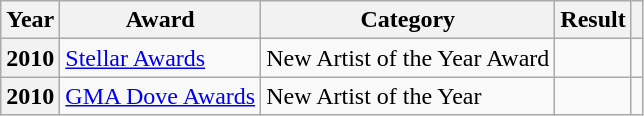<table class="wikitable">
<tr>
<th>Year</th>
<th>Award</th>
<th>Category</th>
<th>Result</th>
<th></th>
</tr>
<tr>
<th>2010</th>
<td><a href='#'>Stellar Awards</a></td>
<td>New Artist of the Year Award</td>
<td></td>
<td></td>
</tr>
<tr>
<th>2010</th>
<td><a href='#'>GMA Dove Awards</a></td>
<td>New Artist of the Year</td>
<td></td>
<td></td>
</tr>
</table>
